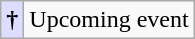<table class="wikitable">
<tr>
<td style="text-align:center; background-color:#DDF;"><strong>†</strong></td>
<td>Upcoming event</td>
</tr>
</table>
